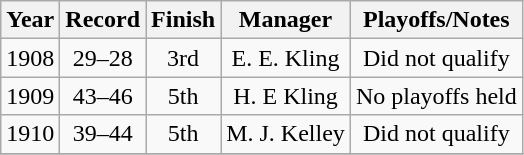<table class="wikitable" style="text-align:center">
<tr>
<th>Year</th>
<th>Record</th>
<th>Finish</th>
<th>Manager</th>
<th>Playoffs/Notes</th>
</tr>
<tr align=center>
<td>1908</td>
<td>29–28</td>
<td>3rd</td>
<td>E. E. Kling</td>
<td>Did not qualify</td>
</tr>
<tr align=center>
<td>1909</td>
<td>43–46</td>
<td>5th</td>
<td>H. E Kling</td>
<td>No playoffs held</td>
</tr>
<tr align=center>
<td>1910</td>
<td>39–44</td>
<td>5th</td>
<td>M. J. Kelley</td>
<td>Did not qualify</td>
</tr>
<tr align=center>
</tr>
</table>
